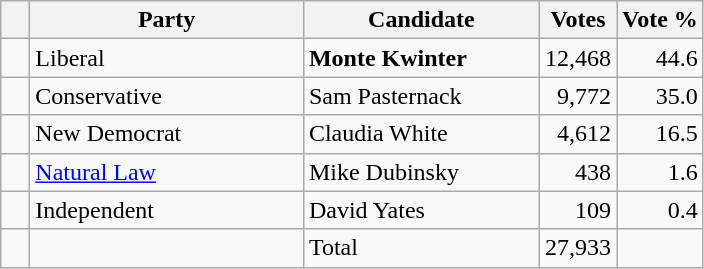<table class="wikitable">
<tr>
<th></th>
<th scope="col" width="175">Party</th>
<th scope="col" width="150">Candidate</th>
<th>Votes</th>
<th>Vote %</th>
</tr>
<tr>
<td>   </td>
<td>Liberal</td>
<td><strong>Monte Kwinter</strong></td>
<td align=right>12,468</td>
<td align=right>44.6</td>
</tr>
<tr>
<td>   </td>
<td>Conservative</td>
<td>Sam Pasternack</td>
<td align=right>9,772</td>
<td align=right>35.0</td>
</tr>
<tr>
<td>   </td>
<td>New Democrat</td>
<td>Claudia White</td>
<td align=right>4,612</td>
<td align=right>16.5</td>
</tr>
<tr |>
<td>   </td>
<td><a href='#'>Natural Law</a></td>
<td>Mike Dubinsky</td>
<td align=right>438</td>
<td align=right>1.6<br>
</td>
</tr>
<tr |>
<td>   </td>
<td>Independent</td>
<td>David Yates</td>
<td align=right>109</td>
<td align=right>0.4</td>
</tr>
<tr |>
<td></td>
<td></td>
<td>Total</td>
<td align=right>27,933</td>
<td></td>
</tr>
</table>
